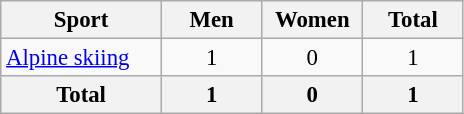<table class="wikitable" style="text-align:center; font-size: 95%">
<tr>
<th width=100>Sport</th>
<th width=60>Men</th>
<th width=60>Women</th>
<th width=60>Total</th>
</tr>
<tr>
<td align=left><a href='#'>Alpine skiing</a></td>
<td>1</td>
<td>0</td>
<td>1</td>
</tr>
<tr>
<th>Total</th>
<th>1</th>
<th>0</th>
<th>1</th>
</tr>
</table>
